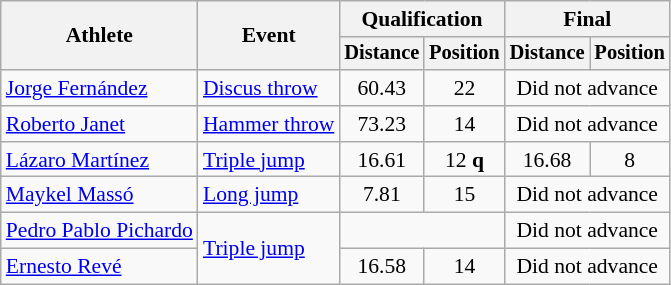<table class=wikitable style="font-size:90%">
<tr>
<th rowspan="2">Athlete</th>
<th rowspan="2">Event</th>
<th colspan="2">Qualification</th>
<th colspan="2">Final</th>
</tr>
<tr style="font-size:95%">
<th>Distance</th>
<th>Position</th>
<th>Distance</th>
<th>Position</th>
</tr>
<tr align=center>
<td align=left><a href='#'>Jorge Fernández</a></td>
<td align=left><a href='#'>Discus throw</a></td>
<td>60.43</td>
<td>22</td>
<td colspan=2>Did not advance</td>
</tr>
<tr align=center>
<td align=left><a href='#'>Roberto Janet</a></td>
<td align=left><a href='#'>Hammer throw</a></td>
<td>73.23</td>
<td>14</td>
<td colspan=2>Did not advance</td>
</tr>
<tr align=center>
<td align=left><a href='#'>Lázaro Martínez</a></td>
<td align=left><a href='#'>Triple jump</a></td>
<td>16.61</td>
<td>12 <strong>q</strong></td>
<td>16.68</td>
<td>8</td>
</tr>
<tr align=center>
<td align=left><a href='#'>Maykel Massó</a></td>
<td align=left><a href='#'>Long jump</a></td>
<td>7.81</td>
<td>15</td>
<td colspan=2>Did not advance</td>
</tr>
<tr align=center>
<td align=left><a href='#'>Pedro Pablo Pichardo</a></td>
<td align=left rowspan=2><a href='#'>Triple jump</a></td>
<td colspan=2></td>
<td colspan=2>Did not advance</td>
</tr>
<tr align=center>
<td align=left><a href='#'>Ernesto Revé</a></td>
<td>16.58</td>
<td>14</td>
<td colspan=2>Did not advance</td>
</tr>
</table>
